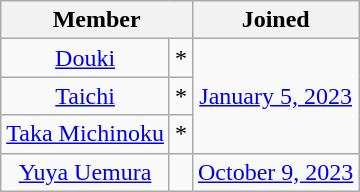<table class="wikitable sortable" style="text-align:center;">
<tr>
<th colspan="2">Member</th>
<th>Joined</th>
</tr>
<tr>
<td><a href='#'>Douki</a></td>
<td>*</td>
<td rowspan=3><a href='#'>January 5, 2023</a></td>
</tr>
<tr>
<td><a href='#'>Taichi</a></td>
<td>*</td>
</tr>
<tr>
<td><a href='#'>Taka Michinoku</a></td>
<td>*</td>
</tr>
<tr>
<td><a href='#'>Yuya Uemura</a></td>
<td></td>
<td><a href='#'>October 9, 2023</a></td>
</tr>
</table>
